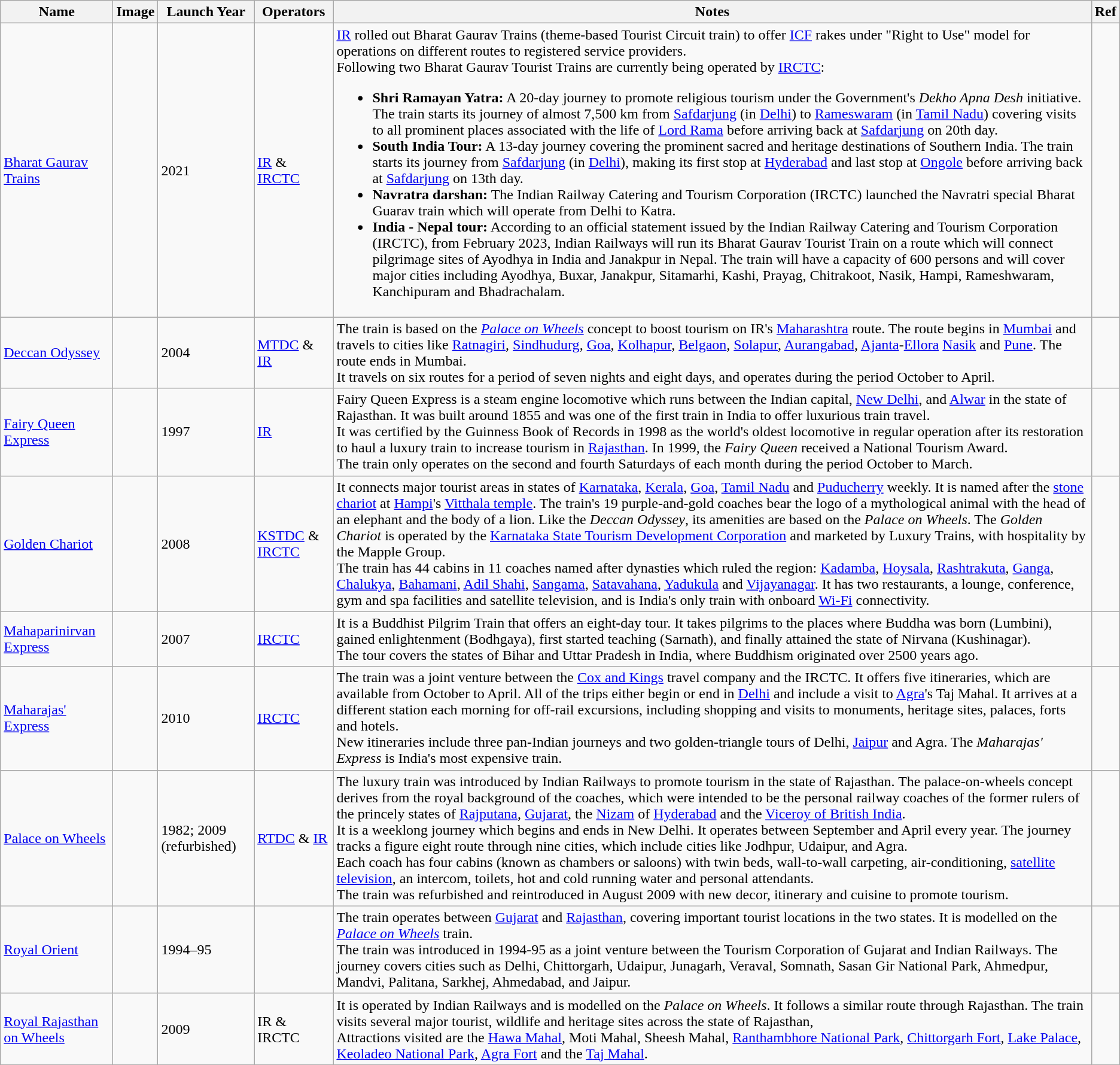<table class="wikitable">
<tr>
<th>Name</th>
<th>Image</th>
<th>Launch Year</th>
<th>Operators</th>
<th>Notes</th>
<th>Ref</th>
</tr>
<tr>
<td><a href='#'>Bharat Gaurav Trains</a></td>
<td></td>
<td>2021</td>
<td><a href='#'>IR</a> & <a href='#'>IRCTC</a></td>
<td><a href='#'>IR</a> rolled out Bharat Gaurav Trains (theme-based Tourist Circuit train) to offer <a href='#'>ICF</a> rakes under "Right to Use" model for operations on different routes to registered service providers.<br>Following two Bharat Gaurav Tourist Trains are currently being operated by <a href='#'>IRCTC</a>:<ul><li><strong>Shri Ramayan Yatra:</strong> A 20-day journey to promote religious tourism under the Government's <em>Dekho Apna Desh</em> initiative. The train starts its journey of almost 7,500 km from <a href='#'>Safdarjung</a> (in <a href='#'>Delhi</a>) to <a href='#'>Rameswaram</a> (in <a href='#'>Tamil Nadu</a>) covering visits to all prominent places associated with the life of <a href='#'>Lord Rama</a> before arriving back at <a href='#'>Safdarjung</a> on 20th day.</li><li><strong>South India Tour</strong><strong>:</strong> A 13-day journey covering the prominent sacred and heritage destinations of Southern India. The train starts its journey from <a href='#'>Safdarjung</a> (in <a href='#'>Delhi</a>), making its first stop at <a href='#'>Hyderabad</a> and last stop at <a href='#'>Ongole</a> before arriving back at <a href='#'>Safdarjung</a> on 13th day.</li><li><strong>Navratra darshan:</strong> The Indian Railway Catering and Tourism Corporation (IRCTC) launched the Navratri special Bharat Guarav train which will operate from Delhi to Katra.</li><li><strong>India - Nepal tour:</strong> According to an official statement issued by the Indian Railway Catering and Tourism Corporation (IRCTC), from February 2023, Indian Railways will run its Bharat Gaurav Tourist Train on a route which will connect pilgrimage sites of Ayodhya in India and Janakpur in Nepal. The train will have a capacity of 600 persons and will cover major cities including Ayodhya, Buxar, Janakpur, Sitamarhi, Kashi, Prayag, Chitrakoot, Nasik, Hampi, Rameshwaram, Kanchipuram and Bhadrachalam.</li></ul></td>
<td></td>
</tr>
<tr>
<td><a href='#'>Deccan Odyssey</a></td>
<td></td>
<td>2004</td>
<td><a href='#'>MTDC</a> & <a href='#'>IR</a></td>
<td>The train is based on the <em><a href='#'>Palace on Wheels</a></em> concept to boost tourism on IR's <a href='#'>Maharashtra</a> route. The route begins in <a href='#'>Mumbai</a> and travels to cities like <a href='#'>Ratnagiri</a>, <a href='#'>Sindhudurg</a>, <a href='#'>Goa</a>, <a href='#'>Kolhapur</a>, <a href='#'>Belgaon</a>, <a href='#'>Solapur</a>, <a href='#'>Aurangabad</a>, <a href='#'>Ajanta</a>-<a href='#'>Ellora</a> <a href='#'>Nasik</a> and <a href='#'>Pune</a>. The route ends in Mumbai.<br>It travels on six routes for a period of seven nights and eight days, and operates during the period October to April.</td>
<td></td>
</tr>
<tr>
<td><a href='#'>Fairy Queen Express</a></td>
<td></td>
<td>1997</td>
<td><a href='#'>IR</a></td>
<td>Fairy Queen Express is a steam engine locomotive which runs between the Indian capital, <a href='#'>New Delhi</a>, and <a href='#'>Alwar</a> in the state of Rajasthan. It was built around 1855 and was one of the first train in India to offer luxurious train travel.<br>It was certified by the Guinness Book of Records in 1998 as the world's oldest locomotive in regular operation after its restoration to haul a luxury train to increase tourism in <a href='#'>Rajasthan</a>. In 1999, the <em>Fairy Queen</em> received a National Tourism Award.<br>The train only operates on the second and fourth Saturdays of each month during the period October to March.</td>
<td></td>
</tr>
<tr>
<td><a href='#'>Golden Chariot</a></td>
<td></td>
<td>2008</td>
<td><a href='#'>KSTDC</a> & <a href='#'>IRCTC</a></td>
<td>It connects major tourist areas in states of <a href='#'>Karnataka</a>, <a href='#'>Kerala</a>, <a href='#'>Goa</a>, <a href='#'>Tamil Nadu</a> and <a href='#'>Puducherry</a> weekly. It is named after the <a href='#'>stone chariot</a> at <a href='#'>Hampi</a>'s <a href='#'>Vitthala temple</a>. The train's 19 purple-and-gold coaches bear the logo of a mythological animal with the head of an elephant and the body of a lion. Like the <em>Deccan Odyssey</em>, its amenities are based on the <em>Palace on Wheels</em>. The <em>Golden Chariot</em> is operated by the <a href='#'>Karnataka State Tourism Development Corporation</a> and marketed by Luxury Trains, with hospitality by the Mapple Group.<br>The train has 44 cabins in 11 coaches named after dynasties which ruled the region: <a href='#'>Kadamba</a>, <a href='#'>Hoysala</a>, <a href='#'>Rashtrakuta</a>, <a href='#'>Ganga</a>, <a href='#'>Chalukya</a>, <a href='#'>Bahamani</a>, <a href='#'>Adil Shahi</a>, <a href='#'>Sangama</a>, <a href='#'>Satavahana</a>, <a href='#'>Yadukula</a> and <a href='#'>Vijayanagar</a>. It has two restaurants, a lounge, conference, gym and spa facilities and satellite television, and is India's only train with onboard <a href='#'>Wi-Fi</a> connectivity.</td>
<td></td>
</tr>
<tr>
<td><a href='#'>Mahaparinirvan Express</a></td>
<td></td>
<td>2007</td>
<td><a href='#'>IRCTC</a></td>
<td>It is a Buddhist Pilgrim Train that offers an eight-day tour. It takes pilgrims to the places where Buddha was born (Lumbini), gained enlightenment (Bodhgaya), first started teaching (Sarnath), and finally attained the state of Nirvana (Kushinagar).<br>The tour covers the states of Bihar and Uttar Pradesh in India, where Buddhism originated over 2500 years ago.</td>
</tr>
<tr>
<td><a href='#'>Maharajas' Express</a></td>
<td></td>
<td>2010</td>
<td><a href='#'>IRCTC</a></td>
<td>The train was a joint venture between the <a href='#'>Cox and Kings</a> travel company and the IRCTC. It offers five itineraries, which are available from October to April. All of the trips either begin or end in <a href='#'>Delhi</a> and include a visit to <a href='#'>Agra</a>'s Taj Mahal. It arrives at a different station each morning for off-rail excursions, including shopping and visits to monuments, heritage sites, palaces, forts and hotels.<br>New itineraries include three pan-Indian journeys and two golden-triangle tours of Delhi, <a href='#'>Jaipur</a> and Agra. The <em>Maharajas' Express</em> is India's most expensive train.</td>
<td></td>
</tr>
<tr>
<td><a href='#'>Palace on Wheels</a></td>
<td></td>
<td>1982; 2009 (refurbished)</td>
<td><a href='#'>RTDC</a> & <a href='#'>IR</a></td>
<td>The luxury train was introduced by Indian Railways to promote tourism in the state of Rajasthan. The palace-on-wheels concept derives from the royal background of the coaches, which were intended to be the personal railway coaches of the former rulers of the princely states of <a href='#'>Rajputana</a>, <a href='#'>Gujarat</a>, the <a href='#'>Nizam</a> of <a href='#'>Hyderabad</a> and the <a href='#'>Viceroy of British India</a>.<br>It is a weeklong journey which begins and ends in New Delhi. It operates between September and April every year. The journey tracks a figure eight route through nine cities, which include cities like Jodhpur, Udaipur, and Agra.<br>Each coach has four cabins (known as chambers or saloons) with twin beds, wall-to-wall carpeting, air-conditioning, <a href='#'>satellite television</a>, an intercom, toilets, hot and cold running water and personal attendants.<br>The train was refurbished and reintroduced in August 2009 with new decor, itinerary and cuisine to promote tourism.</td>
<td></td>
</tr>
<tr>
<td><a href='#'>Royal Orient</a></td>
<td></td>
<td>1994–95</td>
<td></td>
<td>The train operates between <a href='#'>Gujarat</a> and <a href='#'>Rajasthan</a>, covering important tourist locations in the two states. It is modelled on the <em><a href='#'>Palace on Wheels</a></em> train.<br>The train was introduced in 1994-95 as a joint venture between the Tourism Corporation of Gujarat and Indian Railways. The journey covers cities such as Delhi, Chittorgarh, Udaipur, Junagarh, Veraval, Somnath, Sasan Gir National Park, Ahmedpur, Mandvi, Palitana, Sarkhej, Ahmedabad, and Jaipur.</td>
<td></td>
</tr>
<tr>
<td><a href='#'>Royal Rajasthan on Wheels</a></td>
<td></td>
<td>2009</td>
<td>IR & IRCTC</td>
<td>It is operated by Indian Railways and is modelled on the <em>Palace on Wheels</em>. It follows a similar route through Rajasthan. The train visits several major tourist, wildlife and heritage sites across the state of Rajasthan,<br>Attractions visited are the <a href='#'>Hawa Mahal</a>, Moti Mahal, Sheesh Mahal, <a href='#'>Ranthambhore National Park</a>, <a href='#'>Chittorgarh Fort</a>, <a href='#'>Lake Palace</a>, <a href='#'>Keoladeo National Park</a>, <a href='#'>Agra Fort</a> and the <a href='#'>Taj Mahal</a>.</td>
<td></td>
</tr>
</table>
